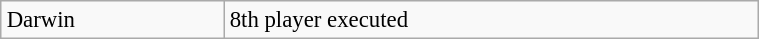<table class="wikitable plainrowheaders floatright" style="font-size: 95%; margin: 10px;" align="right" width="40%">
<tr>
<td>Darwin</td>
<td>8th player executed</td>
</tr>
</table>
